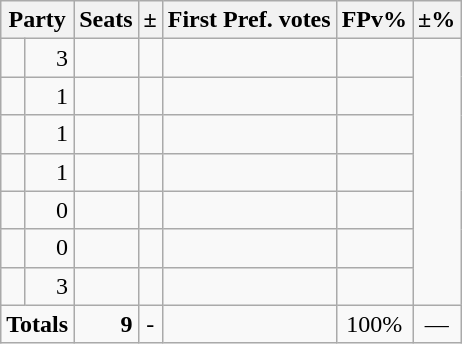<table class=wikitable>
<tr>
<th colspan=2 align=center>Party</th>
<th valign=top>Seats</th>
<th valign=top>±</th>
<th valign=top>First Pref. votes</th>
<th valign=top>FPv%</th>
<th valign=top>±%</th>
</tr>
<tr>
<td></td>
<td align=right>3</td>
<td align=right></td>
<td align=right></td>
<td align=right></td>
<td align=right></td>
</tr>
<tr>
<td></td>
<td align=right>1</td>
<td align=right></td>
<td align=right></td>
<td align=right></td>
<td align=right></td>
</tr>
<tr>
<td></td>
<td align=right>1</td>
<td align=right></td>
<td align=right></td>
<td align=right></td>
<td align=right></td>
</tr>
<tr>
<td></td>
<td align=right>1</td>
<td align=right></td>
<td align=right></td>
<td align=right></td>
<td align=right></td>
</tr>
<tr>
<td></td>
<td align=right>0</td>
<td align=right></td>
<td align=right></td>
<td align=right></td>
<td align=right></td>
</tr>
<tr>
<td></td>
<td align=right>0</td>
<td align=right></td>
<td align=right></td>
<td align=right></td>
<td align=right></td>
</tr>
<tr>
<td></td>
<td align=right>3</td>
<td align=right></td>
<td align=right></td>
<td align=right></td>
<td align=right></td>
</tr>
<tr>
<td colspan=2 align=center><strong>Totals</strong></td>
<td align=right><strong>9</strong></td>
<td align=center>-</td>
<td align=right></td>
<td align=center>100%</td>
<td align=center>—</td>
</tr>
</table>
